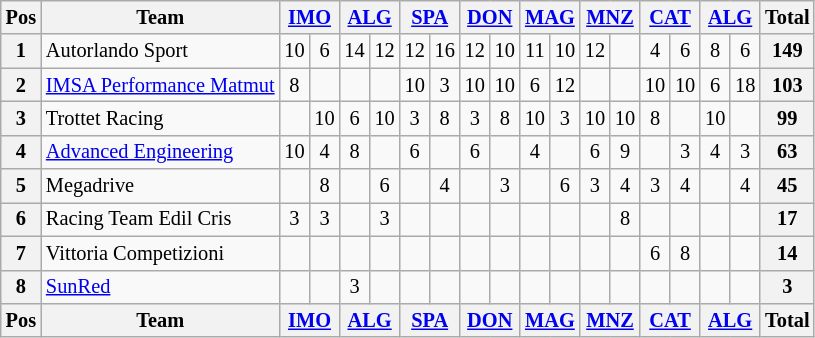<table class="wikitable" style="font-size:85%; text-align:center;">
<tr>
<th>Pos</th>
<th>Team</th>
<th colspan=2><a href='#'>IMO</a><br></th>
<th colspan=2><a href='#'>ALG</a><br></th>
<th colspan=2><a href='#'>SPA</a><br></th>
<th colspan=2><a href='#'>DON</a><br></th>
<th colspan=2><a href='#'>MAG</a><br></th>
<th colspan=2><a href='#'>MNZ</a><br></th>
<th colspan=2><a href='#'>CAT</a><br></th>
<th colspan=2><a href='#'>ALG</a><br></th>
<th>Total</th>
</tr>
<tr>
<th>1</th>
<td align=left> Autorlando Sport</td>
<td>10</td>
<td>6</td>
<td>14</td>
<td>12</td>
<td>12</td>
<td>16</td>
<td>12</td>
<td>10</td>
<td>11</td>
<td>10</td>
<td>12</td>
<td></td>
<td>4</td>
<td>6</td>
<td>8</td>
<td>6</td>
<th>149</th>
</tr>
<tr>
<th>2</th>
<td align=left> <a href='#'>IMSA Performance Matmut</a></td>
<td>8</td>
<td></td>
<td></td>
<td></td>
<td>10</td>
<td>3</td>
<td>10</td>
<td>10</td>
<td>6</td>
<td>12</td>
<td></td>
<td></td>
<td>10</td>
<td>10</td>
<td>6</td>
<td>18</td>
<th>103</th>
</tr>
<tr>
<th>3</th>
<td align=left> Trottet Racing</td>
<td></td>
<td>10</td>
<td>6</td>
<td>10</td>
<td>3</td>
<td>8</td>
<td>3</td>
<td>8</td>
<td>10</td>
<td>3</td>
<td>10</td>
<td>10</td>
<td>8</td>
<td></td>
<td>10</td>
<td></td>
<th>99</th>
</tr>
<tr>
<th>4</th>
<td align=left> <a href='#'>Advanced Engineering</a></td>
<td>10</td>
<td>4</td>
<td>8</td>
<td></td>
<td>6</td>
<td></td>
<td>6</td>
<td></td>
<td>4</td>
<td></td>
<td>6</td>
<td>9</td>
<td></td>
<td>3</td>
<td>4</td>
<td>3</td>
<th>63</th>
</tr>
<tr>
<th>5</th>
<td align=left> Megadrive</td>
<td></td>
<td>8</td>
<td></td>
<td>6</td>
<td></td>
<td>4</td>
<td></td>
<td>3</td>
<td></td>
<td>6</td>
<td>3</td>
<td>4</td>
<td>3</td>
<td>4</td>
<td></td>
<td>4</td>
<th>45</th>
</tr>
<tr>
<th>6</th>
<td align=left> Racing Team Edil Cris</td>
<td>3</td>
<td>3</td>
<td></td>
<td>3</td>
<td></td>
<td></td>
<td></td>
<td></td>
<td></td>
<td></td>
<td></td>
<td>8</td>
<td></td>
<td></td>
<td></td>
<td></td>
<th>17</th>
</tr>
<tr>
<th>7</th>
<td align=left> Vittoria Competizioni</td>
<td></td>
<td></td>
<td></td>
<td></td>
<td></td>
<td></td>
<td></td>
<td></td>
<td></td>
<td></td>
<td></td>
<td></td>
<td>6</td>
<td>8</td>
<td></td>
<td></td>
<th>14</th>
</tr>
<tr>
<th>8</th>
<td align=left> <a href='#'>SunRed</a></td>
<td></td>
<td></td>
<td>3</td>
<td></td>
<td></td>
<td></td>
<td></td>
<td></td>
<td></td>
<td></td>
<td></td>
<td></td>
<td></td>
<td></td>
<td></td>
<td></td>
<th>3</th>
</tr>
<tr>
<th>Pos</th>
<th>Team</th>
<th colspan=2><a href='#'>IMO</a><br></th>
<th colspan=2><a href='#'>ALG</a><br></th>
<th colspan=2><a href='#'>SPA</a><br></th>
<th colspan=2><a href='#'>DON</a><br></th>
<th colspan=2><a href='#'>MAG</a><br></th>
<th colspan=2><a href='#'>MNZ</a><br></th>
<th colspan=2><a href='#'>CAT</a><br></th>
<th colspan=2><a href='#'>ALG</a><br></th>
<th>Total</th>
</tr>
</table>
